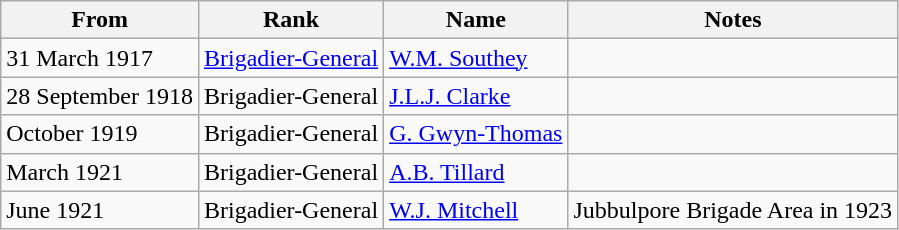<table class="wikitable">
<tr>
<th>From</th>
<th>Rank</th>
<th>Name</th>
<th>Notes</th>
</tr>
<tr>
<td>31 March 1917</td>
<td><a href='#'>Brigadier-General</a></td>
<td><a href='#'>W.M. Southey</a></td>
<td></td>
</tr>
<tr>
<td>28 September 1918</td>
<td>Brigadier-General</td>
<td><a href='#'>J.L.J. Clarke</a></td>
<td></td>
</tr>
<tr>
<td>October 1919</td>
<td>Brigadier-General</td>
<td><a href='#'>G. Gwyn-Thomas</a></td>
<td></td>
</tr>
<tr>
<td>March 1921</td>
<td>Brigadier-General</td>
<td><a href='#'>A.B. Tillard</a></td>
<td></td>
</tr>
<tr>
<td>June 1921</td>
<td>Brigadier-General</td>
<td><a href='#'>W.J. Mitchell</a></td>
<td>Jubbulpore Brigade Area in 1923</td>
</tr>
</table>
